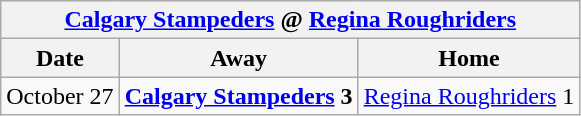<table class="wikitable">
<tr>
<th colspan=4><a href='#'>Calgary Stampeders</a> @ <a href='#'>Regina Roughriders</a></th>
</tr>
<tr>
<th>Date</th>
<th>Away</th>
<th>Home</th>
</tr>
<tr>
<td>October 27</td>
<td><strong><a href='#'>Calgary Stampeders</a> 3</strong></td>
<td><a href='#'>Regina Roughriders</a> 1</td>
</tr>
</table>
